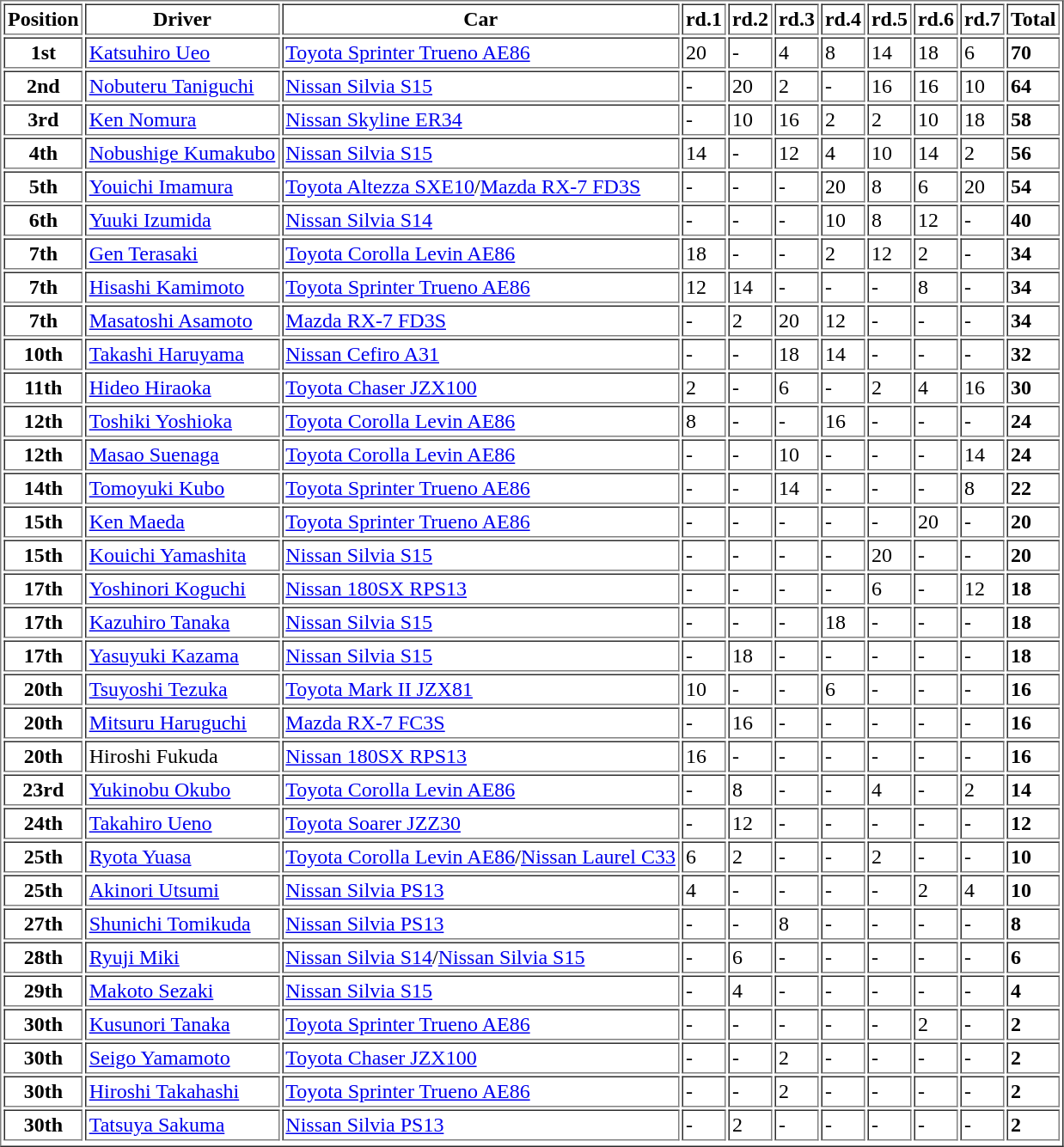<table border="1" cellpadding="2">
<tr>
<th>Position</th>
<th>Driver</th>
<th>Car</th>
<th>rd.1</th>
<th>rd.2</th>
<th>rd.3</th>
<th>rd.4</th>
<th>rd.5</th>
<th>rd.6</th>
<th>rd.7</th>
<th>Total</th>
</tr>
<tr>
<th>1st</th>
<td><a href='#'>Katsuhiro Ueo</a></td>
<td><a href='#'>Toyota Sprinter Trueno AE86</a></td>
<td>20</td>
<td>-</td>
<td>4</td>
<td>8</td>
<td>14</td>
<td>18</td>
<td>6</td>
<td><strong>70</strong></td>
</tr>
<tr>
<th>2nd</th>
<td><a href='#'>Nobuteru Taniguchi</a></td>
<td><a href='#'>Nissan Silvia S15</a></td>
<td>-</td>
<td>20</td>
<td>2</td>
<td>-</td>
<td>16</td>
<td>16</td>
<td>10</td>
<td><strong>64</strong></td>
</tr>
<tr>
<th>3rd</th>
<td><a href='#'>Ken Nomura</a></td>
<td><a href='#'>Nissan Skyline ER34</a></td>
<td>-</td>
<td>10</td>
<td>16</td>
<td>2</td>
<td>2</td>
<td>10</td>
<td>18</td>
<td><strong>58</strong></td>
</tr>
<tr>
<th>4th</th>
<td><a href='#'>Nobushige Kumakubo</a></td>
<td><a href='#'>Nissan Silvia S15</a></td>
<td>14</td>
<td>-</td>
<td>12</td>
<td>4</td>
<td>10</td>
<td>14</td>
<td>2</td>
<td><strong>56</strong></td>
</tr>
<tr>
<th>5th</th>
<td><a href='#'>Youichi Imamura</a></td>
<td><a href='#'>Toyota Altezza SXE10</a>/<a href='#'>Mazda RX-7 FD3S</a></td>
<td>-</td>
<td>-</td>
<td>-</td>
<td>20</td>
<td>8</td>
<td>6</td>
<td>20</td>
<td><strong>54</strong></td>
</tr>
<tr>
<th>6th</th>
<td><a href='#'>Yuuki Izumida</a></td>
<td><a href='#'>Nissan Silvia S14</a></td>
<td>-</td>
<td>-</td>
<td>-</td>
<td>10</td>
<td>8</td>
<td>12</td>
<td>-</td>
<td><strong>40</strong></td>
</tr>
<tr>
<th>7th</th>
<td><a href='#'>Gen Terasaki</a></td>
<td><a href='#'>Toyota Corolla Levin AE86</a></td>
<td>18</td>
<td>-</td>
<td>-</td>
<td>2</td>
<td>12</td>
<td>2</td>
<td>-</td>
<td><strong>34</strong></td>
</tr>
<tr>
<th>7th</th>
<td><a href='#'>Hisashi Kamimoto</a></td>
<td><a href='#'>Toyota Sprinter Trueno AE86</a></td>
<td>12</td>
<td>14</td>
<td>-</td>
<td>-</td>
<td>-</td>
<td>8</td>
<td>-</td>
<td><strong>34</strong></td>
</tr>
<tr>
<th>7th</th>
<td><a href='#'>Masatoshi Asamoto</a></td>
<td><a href='#'>Mazda RX-7 FD3S</a></td>
<td>-</td>
<td>2</td>
<td>20</td>
<td>12</td>
<td>-</td>
<td>-</td>
<td>-</td>
<td><strong>34</strong></td>
</tr>
<tr>
<th>10th</th>
<td><a href='#'>Takashi Haruyama</a></td>
<td><a href='#'>Nissan Cefiro A31</a></td>
<td>-</td>
<td>-</td>
<td>18</td>
<td>14</td>
<td>-</td>
<td>-</td>
<td>-</td>
<td><strong>32</strong></td>
</tr>
<tr>
<th>11th</th>
<td><a href='#'>Hideo Hiraoka</a></td>
<td><a href='#'>Toyota Chaser JZX100</a></td>
<td>2</td>
<td>-</td>
<td>6</td>
<td>-</td>
<td>2</td>
<td>4</td>
<td>16</td>
<td><strong>30</strong></td>
</tr>
<tr>
<th>12th</th>
<td><a href='#'>Toshiki Yoshioka</a></td>
<td><a href='#'>Toyota Corolla Levin AE86</a></td>
<td>8</td>
<td>-</td>
<td>-</td>
<td>16</td>
<td>-</td>
<td>-</td>
<td>-</td>
<td><strong>24</strong></td>
</tr>
<tr>
<th>12th</th>
<td><a href='#'>Masao Suenaga</a></td>
<td><a href='#'>Toyota Corolla Levin AE86</a></td>
<td>-</td>
<td>-</td>
<td>10</td>
<td>-</td>
<td>-</td>
<td>-</td>
<td>14</td>
<td><strong>24</strong></td>
</tr>
<tr>
<th>14th</th>
<td><a href='#'>Tomoyuki Kubo</a></td>
<td><a href='#'>Toyota Sprinter Trueno AE86</a></td>
<td>-</td>
<td>-</td>
<td>14</td>
<td>-</td>
<td>-</td>
<td>-</td>
<td>8</td>
<td><strong>22</strong></td>
</tr>
<tr>
<th>15th</th>
<td><a href='#'>Ken Maeda</a></td>
<td><a href='#'>Toyota Sprinter Trueno AE86</a></td>
<td>-</td>
<td>-</td>
<td>-</td>
<td>-</td>
<td>-</td>
<td>20</td>
<td>-</td>
<td><strong>20</strong></td>
</tr>
<tr>
<th>15th</th>
<td><a href='#'>Kouichi Yamashita</a></td>
<td><a href='#'>Nissan Silvia S15</a></td>
<td>-</td>
<td>-</td>
<td>-</td>
<td>-</td>
<td>20</td>
<td>-</td>
<td>-</td>
<td><strong>20</strong></td>
</tr>
<tr>
<th>17th</th>
<td><a href='#'>Yoshinori Koguchi</a></td>
<td><a href='#'>Nissan 180SX RPS13</a></td>
<td>-</td>
<td>-</td>
<td>-</td>
<td>-</td>
<td>6</td>
<td>-</td>
<td>12</td>
<td><strong>18</strong></td>
</tr>
<tr>
<th>17th</th>
<td><a href='#'>Kazuhiro Tanaka</a></td>
<td><a href='#'>Nissan Silvia S15</a></td>
<td>-</td>
<td>-</td>
<td>-</td>
<td>18</td>
<td>-</td>
<td>-</td>
<td>-</td>
<td><strong>18</strong></td>
</tr>
<tr>
<th>17th</th>
<td><a href='#'>Yasuyuki Kazama</a></td>
<td><a href='#'>Nissan Silvia S15</a></td>
<td>-</td>
<td>18</td>
<td>-</td>
<td>-</td>
<td>-</td>
<td>-</td>
<td>-</td>
<td><strong>18</strong></td>
</tr>
<tr>
<th>20th</th>
<td><a href='#'>Tsuyoshi Tezuka</a></td>
<td><a href='#'>Toyota Mark II JZX81</a></td>
<td>10</td>
<td>-</td>
<td>-</td>
<td>6</td>
<td>-</td>
<td>-</td>
<td>-</td>
<td><strong>16</strong></td>
</tr>
<tr>
<th>20th</th>
<td><a href='#'>Mitsuru Haruguchi</a></td>
<td><a href='#'>Mazda RX-7 FC3S</a></td>
<td>-</td>
<td>16</td>
<td>-</td>
<td>-</td>
<td>-</td>
<td>-</td>
<td>-</td>
<td><strong>16</strong></td>
</tr>
<tr>
<th>20th</th>
<td>Hiroshi Fukuda</td>
<td><a href='#'>Nissan 180SX RPS13</a></td>
<td>16</td>
<td>-</td>
<td>-</td>
<td>-</td>
<td>-</td>
<td>-</td>
<td>-</td>
<td><strong>16</strong></td>
</tr>
<tr>
<th>23rd</th>
<td><a href='#'>Yukinobu Okubo</a></td>
<td><a href='#'>Toyota Corolla Levin AE86</a></td>
<td>-</td>
<td>8</td>
<td>-</td>
<td>-</td>
<td>4</td>
<td>-</td>
<td>2</td>
<td><strong>14</strong></td>
</tr>
<tr>
<th>24th</th>
<td><a href='#'>Takahiro Ueno</a></td>
<td><a href='#'>Toyota Soarer JZZ30</a></td>
<td>-</td>
<td>12</td>
<td>-</td>
<td>-</td>
<td>-</td>
<td>-</td>
<td>-</td>
<td><strong>12</strong></td>
</tr>
<tr>
<th>25th</th>
<td><a href='#'>Ryota Yuasa</a></td>
<td><a href='#'>Toyota Corolla Levin AE86</a>/<a href='#'>Nissan Laurel C33</a></td>
<td>6</td>
<td>2</td>
<td>-</td>
<td>-</td>
<td>2</td>
<td>-</td>
<td>-</td>
<td><strong>10</strong></td>
</tr>
<tr>
<th>25th</th>
<td><a href='#'>Akinori Utsumi</a></td>
<td><a href='#'>Nissan Silvia PS13</a></td>
<td>4</td>
<td>-</td>
<td>-</td>
<td>-</td>
<td>-</td>
<td>2</td>
<td>4</td>
<td><strong>10</strong></td>
</tr>
<tr>
<th>27th</th>
<td><a href='#'>Shunichi Tomikuda</a></td>
<td><a href='#'>Nissan Silvia PS13</a></td>
<td>-</td>
<td>-</td>
<td>8</td>
<td>-</td>
<td>-</td>
<td>-</td>
<td>-</td>
<td><strong>8</strong></td>
</tr>
<tr>
<th>28th</th>
<td><a href='#'>Ryuji Miki</a></td>
<td><a href='#'>Nissan Silvia S14</a>/<a href='#'>Nissan Silvia S15</a></td>
<td>-</td>
<td>6</td>
<td>-</td>
<td>-</td>
<td>-</td>
<td>-</td>
<td>-</td>
<td><strong>6</strong></td>
</tr>
<tr>
<th>29th</th>
<td><a href='#'>Makoto Sezaki</a></td>
<td><a href='#'>Nissan Silvia S15</a></td>
<td>-</td>
<td>4</td>
<td>-</td>
<td>-</td>
<td>-</td>
<td>-</td>
<td>-</td>
<td><strong>4</strong></td>
</tr>
<tr>
<th>30th</th>
<td><a href='#'>Kusunori Tanaka</a></td>
<td><a href='#'>Toyota Sprinter Trueno AE86</a></td>
<td>-</td>
<td>-</td>
<td>-</td>
<td>-</td>
<td>-</td>
<td>2</td>
<td>-</td>
<td><strong>2</strong></td>
</tr>
<tr>
<th>30th</th>
<td><a href='#'>Seigo Yamamoto</a></td>
<td><a href='#'>Toyota Chaser JZX100</a></td>
<td>-</td>
<td>-</td>
<td>2</td>
<td>-</td>
<td>-</td>
<td>-</td>
<td>-</td>
<td><strong>2</strong></td>
</tr>
<tr>
<th>30th</th>
<td><a href='#'>Hiroshi Takahashi</a></td>
<td><a href='#'>Toyota Sprinter Trueno AE86</a></td>
<td>-</td>
<td>-</td>
<td>2</td>
<td>-</td>
<td>-</td>
<td>-</td>
<td>-</td>
<td><strong>2</strong></td>
</tr>
<tr>
<th>30th</th>
<td><a href='#'>Tatsuya Sakuma</a></td>
<td><a href='#'>Nissan Silvia PS13</a></td>
<td>-</td>
<td>2</td>
<td>-</td>
<td>-</td>
<td>-</td>
<td>-</td>
<td>-</td>
<td><strong>2</strong></td>
</tr>
<tr>
</tr>
</table>
